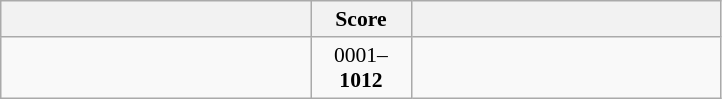<table class="wikitable" style="text-align: center; font-size:90% ">
<tr>
<th align="right" width="200"></th>
<th width="60">Score</th>
<th align="left" width="200"></th>
</tr>
<tr>
<td align="left"></td>
<td>0001–<strong>1012</strong></td>
<td align="left"><strong></strong></td>
</tr>
</table>
